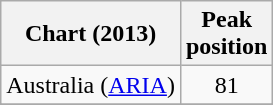<table class="wikitable sortable plainrowheaders">
<tr>
<th scope="col">Chart (2013)</th>
<th scope="col">Peak<br>position</th>
</tr>
<tr>
<td>Australia (<a href='#'>ARIA</a>)</td>
<td style="text-align:center;">81</td>
</tr>
<tr>
</tr>
<tr>
</tr>
<tr>
</tr>
</table>
